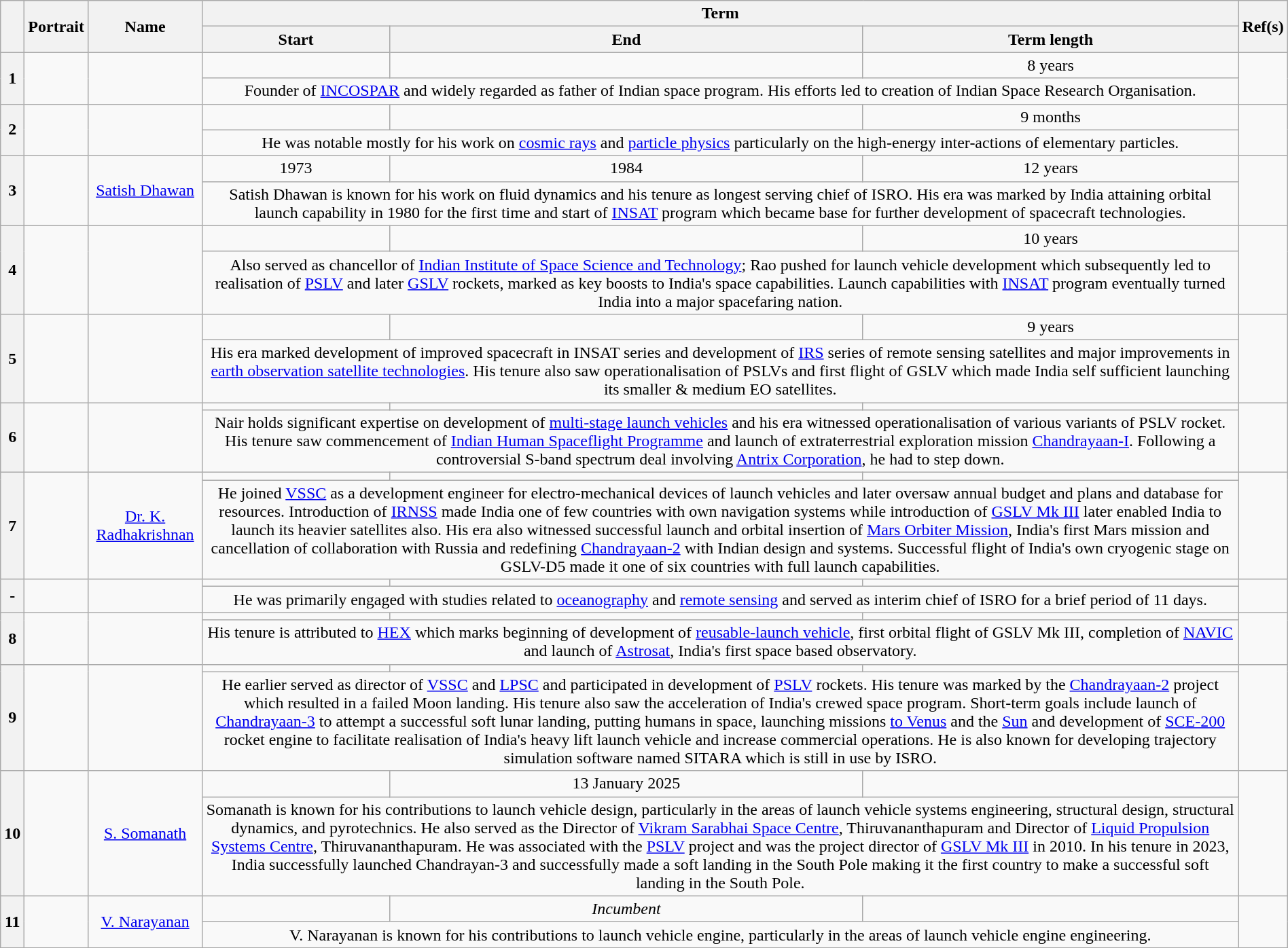<table class="wikitable sortable" style="width:100%; text-align:center">
<tr>
<th rowspan="2" data-sort-type=number></th>
<th rowspan="2">Portrait</th>
<th rowspan="2">Name<br></th>
<th colspan="3">Term</th>
<th class="unsortable" rowspan="2">Ref(s)</th>
</tr>
<tr>
<th>Start</th>
<th>End</th>
<th>Term length</th>
</tr>
<tr>
<th rowspan="2"; data-sort-type=number>1</th>
<td rowspan="2"></td>
<td rowspan="2"><br></td>
<td></td>
<td></td>
<td>8 years</td>
<td rowspan="2"></td>
</tr>
<tr -bgcolor=#EEEEEE>
<td colspan="3">Founder of <a href='#'>INCOSPAR</a> and widely regarded as father of Indian space program. His efforts led to creation of Indian Space Research Organisation.</td>
</tr>
<tr>
<th rowspan="2"; data-sort-type=number>2</th>
<td rowspan="2"></td>
<td rowspan="2"><br></td>
<td></td>
<td></td>
<td>9 months</td>
<td rowspan="2"></td>
</tr>
<tr -bgcolor=#EEEEEE>
<td colspan="3">He was notable mostly for his work on <a href='#'>cosmic rays</a> and <a href='#'>particle physics</a> particularly on the high-energy inter-actions of elementary particles.</td>
</tr>
<tr>
<th rowspan="2"; data-sort-type=number>3</th>
<td rowspan="2"></td>
<td rowspan="2"><a href='#'>Satish Dhawan</a><br></td>
<td>1973</td>
<td>1984</td>
<td>12 years</td>
<td rowspan="2"></td>
</tr>
<tr -bgcolor=#EEEEEE>
<td colspan="3">Satish Dhawan is known for his work on fluid dynamics and his tenure as longest serving chief of ISRO. His era was marked by India attaining orbital launch capability in 1980 for the first time and start of <a href='#'>INSAT</a> program which became base for further development of spacecraft technologies.</td>
</tr>
<tr>
<th rowspan="2"  data-sort-type=number>4</th>
<td rowspan="2"></td>
<td rowspan="2"><br></td>
<td></td>
<td></td>
<td>10 years</td>
<td rowspan="2"></td>
</tr>
<tr -bgcolor=#EEEEEE>
<td colspan="3">Also served as chancellor of <a href='#'>Indian Institute of Space Science and Technology</a>; Rao pushed for launch vehicle development which subsequently led to realisation of <a href='#'>PSLV</a> and later <a href='#'>GSLV</a> rockets, marked as key boosts to India's space capabilities. Launch capabilities with <a href='#'>INSAT</a> program eventually turned India into a major spacefaring nation.</td>
</tr>
<tr>
<th rowspan="2" ; data-sort-type=number>5</th>
<td rowspan="2"></td>
<td rowspan="2"><br></td>
<td></td>
<td></td>
<td>9 years</td>
<td rowspan="2"></td>
</tr>
<tr -bgcolor=#EEEEEE>
<td colspan="3">His era marked development of improved spacecraft in INSAT series and development of <a href='#'>IRS</a> series of remote sensing satellites and major improvements in <a href='#'>earth observation satellite technologies</a>. His tenure also saw operationalisation of PSLVs and first flight of GSLV which made India self sufficient launching its smaller & medium EO satellites.</td>
</tr>
<tr>
<th rowspan="2"; data-sort-type=number>6</th>
<td rowspan="2"></td>
<td rowspan="2"><br></td>
<td></td>
<td></td>
<td></td>
<td rowspan="2"></td>
</tr>
<tr -bgcolor=#EEEEEE>
<td colspan="3">Nair holds significant expertise on development of <a href='#'>multi-stage launch vehicles</a> and his era witnessed operationalisation of various variants of PSLV rocket. His tenure saw commencement of <a href='#'>Indian Human Spaceflight Programme</a> and launch of extraterrestrial exploration mission <a href='#'>Chandrayaan-I</a>. Following a controversial S-band spectrum deal involving <a href='#'>Antrix Corporation</a>, he had to step down.</td>
</tr>
<tr>
<th rowspan="2"; data-sort-type=number>7</th>
<td rowspan="2"></td>
<td rowspan="2"><a href='#'>Dr. K. Radhakrishnan</a><br></td>
<td></td>
<td></td>
<td></td>
<td rowspan="2"></td>
</tr>
<tr -bgcolor=#EEEEEE>
<td colspan="3">He joined <a href='#'>VSSC</a> as a development engineer for electro-mechanical devices of launch vehicles and later oversaw annual budget and plans and database for resources. Introduction of <a href='#'>IRNSS</a> made India one of few countries with own navigation systems while introduction of <a href='#'>GSLV Mk III</a> later enabled India to launch its heavier satellites also. His era also witnessed successful launch and orbital insertion of <a href='#'>Mars Orbiter Mission</a>, India's first Mars mission and cancellation of collaboration with Russia and redefining <a href='#'>Chandrayaan-2</a> with Indian design and systems. Successful flight of India's own cryogenic stage on GSLV-D5 made it one of six countries with full launch capabilities.</td>
</tr>
<tr>
<th rowspan="2"; data-sort-type=number>-</th>
<td rowspan="2"></td>
<td rowspan="2"><br></td>
<td></td>
<td></td>
<td></td>
<td rowspan="2"></td>
</tr>
<tr -bgcolor=#EEEEEE>
<td colspan="3">He was primarily engaged with studies related to <a href='#'>oceanography</a> and <a href='#'>remote sensing</a> and served as interim chief of ISRO for a brief period of 11 days.</td>
</tr>
<tr>
<th rowspan="2"; data-sort-type=number>8</th>
<td rowspan="2"></td>
<td rowspan="2"><br></td>
<td></td>
<td></td>
<td></td>
<td rowspan="2"></td>
</tr>
<tr -bgcolor=#EEEEEE>
<td colspan="3">His tenure is attributed to <a href='#'>HEX</a> which marks beginning of development of <a href='#'>reusable-launch vehicle</a>, first orbital flight of GSLV Mk III, completion of <a href='#'>NAVIC</a> and launch of <a href='#'>Astrosat</a>, India's first space based observatory.</td>
</tr>
<tr>
<th rowspan="2"; data-sort-type=number>9</th>
<td rowspan="2"></td>
<td rowspan="2"><br></td>
<td></td>
<td></td>
<td></td>
<td rowspan="2"></td>
</tr>
<tr -bgcolor=#EEEEEE>
<td colspan="3">He earlier served as director of <a href='#'>VSSC</a> and <a href='#'>LPSC</a> and participated in development of <a href='#'>PSLV</a> rockets. His tenure was marked by the <a href='#'>Chandrayaan-2</a> project which resulted in a failed Moon landing. His tenure also saw the acceleration of India's crewed space program. Short-term goals include launch of <a href='#'>Chandrayaan-3</a> to attempt a successful soft lunar landing, putting humans in space, launching missions <a href='#'>to Venus</a> and the <a href='#'>Sun</a> and development of <a href='#'>SCE-200</a> rocket engine to facilitate realisation of India's heavy lift launch vehicle and increase commercial operations. He is also known for developing trajectory simulation software named SITARA which is still in use by ISRO.</td>
</tr>
<tr>
<th rowspan="2"; data-sort-type=number>10</th>
<td rowspan="2"></td>
<td rowspan="2"><a href='#'>S. Somanath</a><br></td>
<td></td>
<td>13 January 2025</td>
<td></td>
<td rowspan="2"></td>
</tr>
<tr -bgcolor=#EEEEEE>
<td colspan="3">Somanath is known for his contributions to launch vehicle design, particularly in the areas of launch vehicle systems engineering, structural design, structural dynamics, and pyrotechnics. He also served as the Director of <a href='#'>Vikram Sarabhai Space Centre</a>, Thiruvananthapuram and  Director of <a href='#'>Liquid Propulsion Systems Centre</a>, Thiruvananthapuram. He was associated with the <a href='#'>PSLV</a> project and was the project director of <a href='#'>GSLV Mk III</a> in 2010. In his tenure in 2023, India successfully launched Chandrayan-3 and successfully made a soft landing in the South Pole making it the first country to make a successful soft landing in the South Pole. </td>
</tr>
<tr>
<th rowspan="2"; data-sort-type=number>11</th>
<td rowspan="2"></td>
<td rowspan="2"><a href='#'>V. Narayanan</a><br></td>
<td></td>
<td><em>Incumbent</em></td>
<td></td>
<td rowspan="2"></td>
</tr>
<tr -bgcolor=#EEEEEE>
<td colspan="3">V. Narayanan is known for his contributions to launch vehicle engine, particularly in the areas of launch vehicle engine engineering.</td>
</tr>
<tr>
</tr>
</table>
